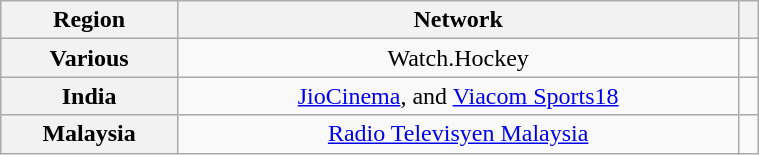<table class="wikitable" style="text-align:center; width:40%">
<tr>
<th scope="col">Region</th>
<th scope="col">Network</th>
<th scope="col"></th>
</tr>
<tr>
<th scope="col">Various</th>
<td>Watch.Hockey</td>
<td></td>
</tr>
<tr>
<th scope="col">India</th>
<td><a href='#'>JioCinema</a>, and <a href='#'>Viacom Sports18</a></td>
<td></td>
</tr>
<tr>
<th scope="col">Malaysia</th>
<td><a href='#'>Radio Televisyen Malaysia</a></td>
<td></td>
</tr>
</table>
